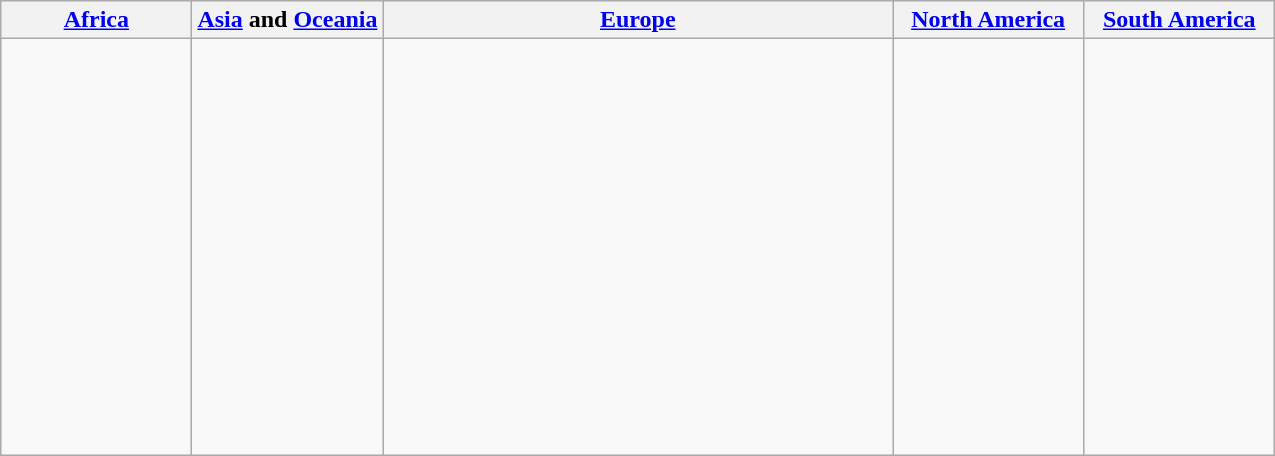<table class="wikitable">
<tr>
<th width=15%><a href='#'>Africa</a></th>
<th width=15%><a href='#'>Asia</a> and <a href='#'>Oceania</a></th>
<th width=40%><a href='#'>Europe</a></th>
<th width=15%><a href='#'>North America</a></th>
<th width=15%><a href='#'>South America</a></th>
</tr>
<tr>
<td><br></td>
<td><br><br>
<br>
<br>
<br>
</td>
<td><br>

<br>
<br>
<br>
<br>
<br>

<br>
<br>
<br>
<br>
<br>

<br>
<br>
<br>
<br>

</td>
<td><br><br>
<br>
<br>
<br>
</td>
<td><br><br>
</td>
</tr>
</table>
